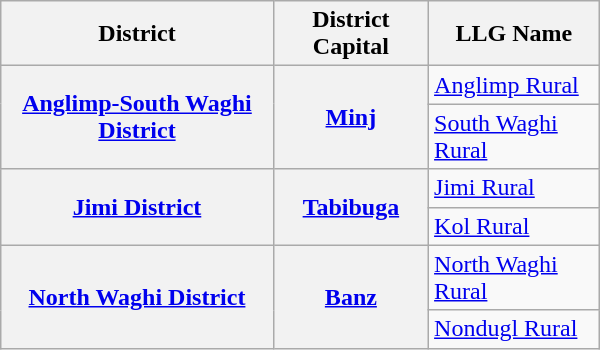<table class="wikitable" style="text-align: left;" width="400">
<tr>
<th>District</th>
<th>District Capital</th>
<th>LLG Name</th>
</tr>
<tr>
<th rowspan="2"><a href='#'>Anglimp-South Waghi District</a></th>
<th rowspan="2"><a href='#'>Minj</a></th>
<td><a href='#'>Anglimp Rural</a></td>
</tr>
<tr>
<td><a href='#'>South Waghi Rural</a></td>
</tr>
<tr>
<th rowspan="2"><a href='#'>Jimi District</a></th>
<th rowspan="2"><a href='#'>Tabibuga</a></th>
<td><a href='#'>Jimi Rural</a></td>
</tr>
<tr>
<td><a href='#'>Kol Rural</a></td>
</tr>
<tr>
<th rowspan="2"><a href='#'>North Waghi District</a></th>
<th rowspan="2"><a href='#'>Banz</a></th>
<td><a href='#'>North Waghi Rural</a></td>
</tr>
<tr>
<td><a href='#'>Nondugl Rural</a></td>
</tr>
</table>
